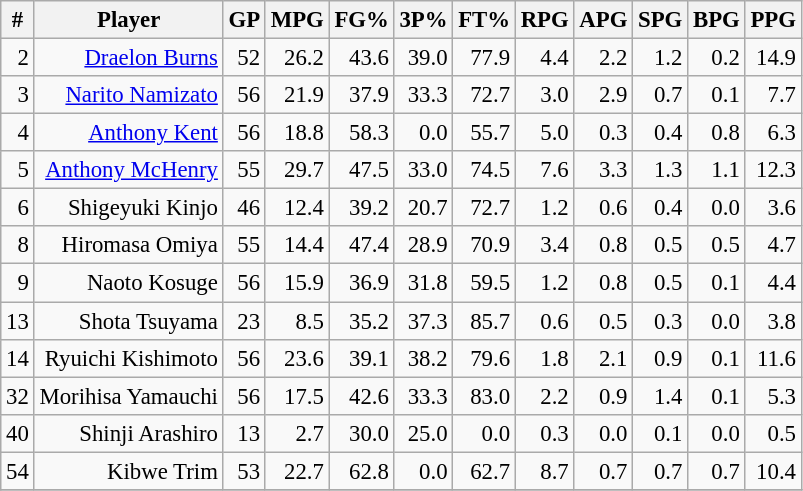<table class="wikitable sortable" style="font-size:95%; text-align:right;">
<tr>
<th align=center>#</th>
<th>Player</th>
<th>GP</th>
<th>MPG</th>
<th>FG%</th>
<th>3P%</th>
<th>FT%</th>
<th>RPG</th>
<th>APG</th>
<th>SPG</th>
<th>BPG</th>
<th>PPG</th>
</tr>
<tr>
<td>2</td>
<td><a href='#'>Draelon Burns</a></td>
<td>52</td>
<td>26.2</td>
<td>43.6</td>
<td>39.0</td>
<td>77.9</td>
<td>4.4</td>
<td>2.2</td>
<td>1.2</td>
<td>0.2</td>
<td>14.9</td>
</tr>
<tr>
<td>3</td>
<td><a href='#'>Narito Namizato</a></td>
<td>56</td>
<td>21.9</td>
<td>37.9</td>
<td>33.3</td>
<td>72.7</td>
<td>3.0</td>
<td>2.9</td>
<td>0.7</td>
<td>0.1</td>
<td>7.7</td>
</tr>
<tr>
<td>4</td>
<td><a href='#'>Anthony Kent</a></td>
<td>56</td>
<td>18.8</td>
<td>58.3</td>
<td>0.0</td>
<td>55.7</td>
<td>5.0</td>
<td>0.3</td>
<td>0.4</td>
<td>0.8</td>
<td>6.3</td>
</tr>
<tr>
<td>5</td>
<td><a href='#'>Anthony McHenry</a></td>
<td>55</td>
<td>29.7</td>
<td>47.5</td>
<td>33.0</td>
<td>74.5</td>
<td>7.6</td>
<td>3.3</td>
<td>1.3</td>
<td>1.1</td>
<td>12.3</td>
</tr>
<tr>
<td>6</td>
<td>Shigeyuki Kinjo</td>
<td>46</td>
<td>12.4</td>
<td>39.2</td>
<td>20.7</td>
<td>72.7</td>
<td>1.2</td>
<td>0.6</td>
<td>0.4</td>
<td>0.0</td>
<td>3.6</td>
</tr>
<tr>
<td>8</td>
<td>Hiromasa Omiya</td>
<td>55</td>
<td>14.4</td>
<td>47.4</td>
<td>28.9</td>
<td>70.9</td>
<td>3.4</td>
<td>0.8</td>
<td>0.5</td>
<td>0.5</td>
<td>4.7</td>
</tr>
<tr>
<td>9</td>
<td>Naoto Kosuge</td>
<td>56</td>
<td>15.9</td>
<td>36.9</td>
<td>31.8</td>
<td>59.5</td>
<td>1.2</td>
<td>0.8</td>
<td>0.5</td>
<td>0.1</td>
<td>4.4</td>
</tr>
<tr>
<td>13</td>
<td>Shota Tsuyama</td>
<td>23</td>
<td>8.5</td>
<td>35.2</td>
<td>37.3</td>
<td>85.7</td>
<td>0.6</td>
<td>0.5</td>
<td>0.3</td>
<td>0.0</td>
<td>3.8</td>
</tr>
<tr>
<td>14</td>
<td>Ryuichi Kishimoto</td>
<td>56</td>
<td>23.6</td>
<td>39.1</td>
<td>38.2</td>
<td>79.6</td>
<td>1.8</td>
<td>2.1</td>
<td>0.9</td>
<td>0.1</td>
<td>11.6</td>
</tr>
<tr>
<td>32</td>
<td>Morihisa Yamauchi</td>
<td>56</td>
<td>17.5</td>
<td>42.6</td>
<td>33.3</td>
<td>83.0</td>
<td>2.2</td>
<td>0.9</td>
<td>1.4</td>
<td>0.1</td>
<td>5.3</td>
</tr>
<tr>
<td>40</td>
<td>Shinji Arashiro</td>
<td>13</td>
<td>2.7</td>
<td>30.0</td>
<td>25.0</td>
<td>0.0</td>
<td>0.3</td>
<td>0.0</td>
<td>0.1</td>
<td>0.0</td>
<td>0.5</td>
</tr>
<tr>
<td>54</td>
<td>Kibwe Trim</td>
<td>53</td>
<td>22.7</td>
<td>62.8</td>
<td>0.0</td>
<td>62.7</td>
<td>8.7</td>
<td>0.7</td>
<td>0.7</td>
<td>0.7</td>
<td>10.4</td>
</tr>
<tr>
</tr>
</table>
